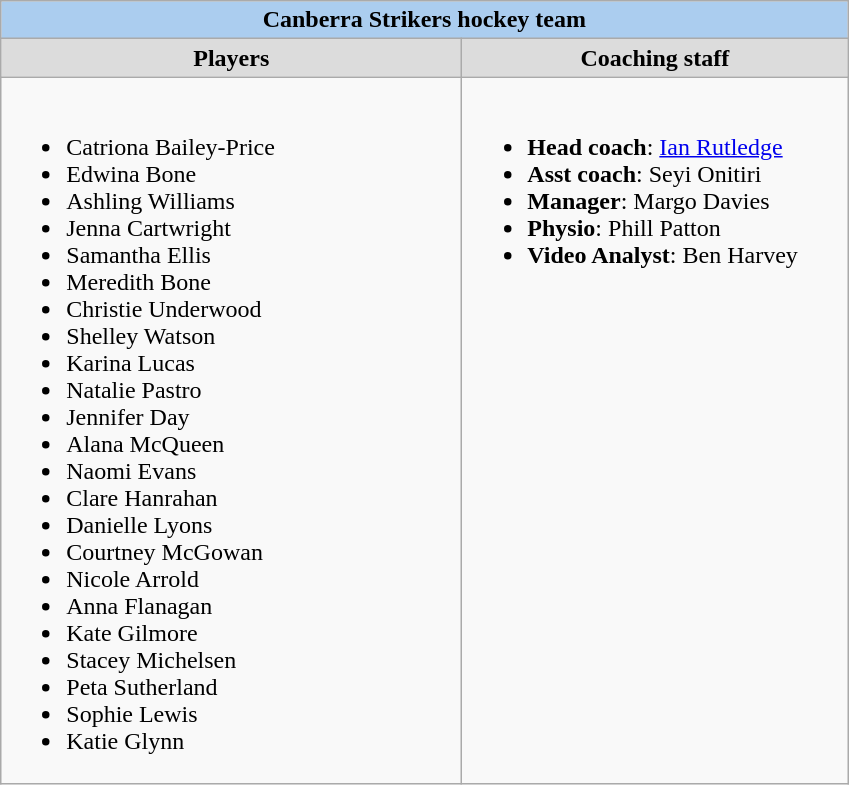<table class=wikitable>
<tr>
<td colspan=2 align=center bgcolor=#ABCDEF><strong>Canberra Strikers hockey team</strong></td>
</tr>
<tr align=center>
<td width=300 bgcolor=gainsboro><strong>Players</strong></td>
<td width=250 bgcolor=gainsboro><strong>Coaching staff</strong></td>
</tr>
<tr>
<td><br><ul><li>Catriona Bailey-Price</li><li>Edwina Bone</li><li>Ashling Williams</li><li>Jenna Cartwright</li><li>Samantha Ellis</li><li>Meredith Bone</li><li>Christie Underwood</li><li>Shelley Watson</li><li>Karina Lucas</li><li>Natalie Pastro</li><li>Jennifer Day</li><li>Alana McQueen</li><li>Naomi Evans</li><li>Clare Hanrahan</li><li>Danielle Lyons</li><li>Courtney McGowan</li><li>Nicole Arrold</li><li>Anna Flanagan</li><li>Kate Gilmore</li><li>Stacey Michelsen</li><li>Peta Sutherland</li><li>Sophie Lewis</li><li>Katie Glynn</li></ul></td>
<td valign=top><br><ul><li><strong>Head coach</strong>: <a href='#'>Ian Rutledge</a></li><li><strong>Asst coach</strong>: Seyi Onitiri</li><li><strong>Manager</strong>: Margo Davies</li><li><strong>Physio</strong>: Phill Patton</li><li><strong>Video Analyst</strong>: Ben Harvey</li></ul></td>
</tr>
</table>
